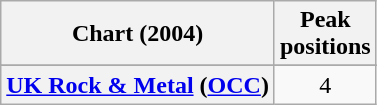<table class="wikitable sortable plainrowheaders" style="text-align:center">
<tr>
<th scope="col">Chart (2004)</th>
<th scope="col">Peak<br>positions</th>
</tr>
<tr>
</tr>
<tr>
<th scope="row"><a href='#'>UK Rock & Metal</a> (<a href='#'>OCC</a>)</th>
<td>4</td>
</tr>
</table>
